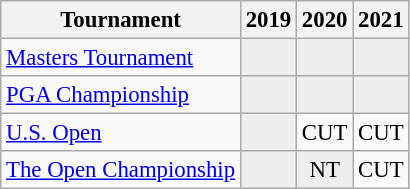<table class="wikitable" style="font-size:95%;text-align:center;">
<tr>
<th>Tournament</th>
<th>2019</th>
<th>2020</th>
<th>2021</th>
</tr>
<tr>
<td align=left><a href='#'>Masters Tournament</a></td>
<td style="background:#eeeeee;"></td>
<td style="background:#eeeeee;"></td>
<td style="background:#eeeeee;"></td>
</tr>
<tr>
<td align=left><a href='#'>PGA Championship</a></td>
<td style="background:#eeeeee;"></td>
<td style="background:#eeeeee;"></td>
<td style="background:#eeeeee;"></td>
</tr>
<tr>
<td align=left><a href='#'>U.S. Open</a></td>
<td style="background:#eeeeee;"></td>
<td>CUT</td>
<td>CUT</td>
</tr>
<tr>
<td align=left><a href='#'>The Open Championship</a></td>
<td style="background:#eeeeee;"></td>
<td style="background:#eeeeee;">NT</td>
<td>CUT</td>
</tr>
</table>
